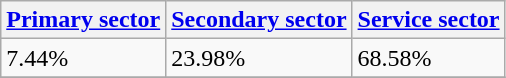<table class="wikitable" border="1">
<tr>
<th><a href='#'>Primary sector</a></th>
<th><a href='#'>Secondary sector</a></th>
<th><a href='#'>Service sector</a></th>
</tr>
<tr>
<td>7.44%</td>
<td>23.98%</td>
<td>68.58%</td>
</tr>
<tr>
</tr>
</table>
